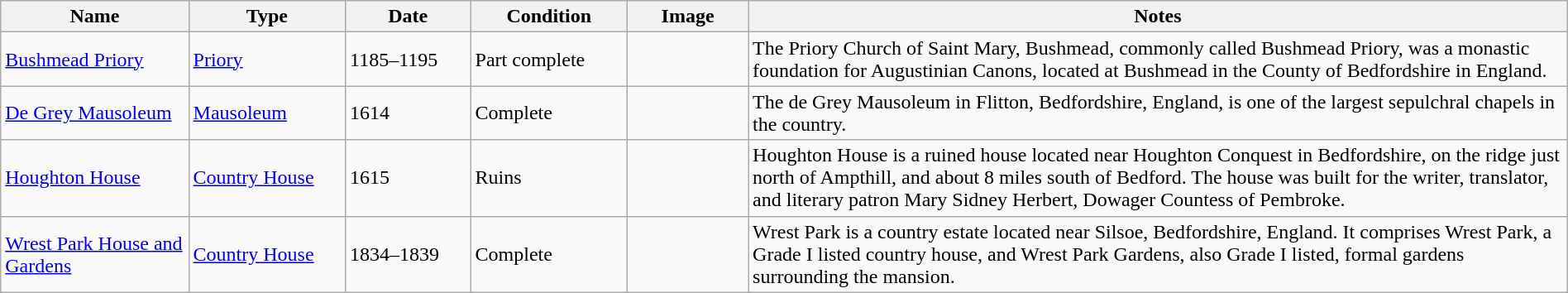<table class="wikitable sortable" width="100%">
<tr>
<th width="12%">Name</th>
<th width="10%">Type</th>
<th width="8%">Date</th>
<th width="10%">Condition</th>
<th class="unsortable" width="90px">Image</th>
<th class="unsortable">Notes</th>
</tr>
<tr>
<td><a href='#'>Bushmead Priory</a></td>
<td><a href='#'>Priory</a></td>
<td>1185–1195</td>
<td>Part complete</td>
<td></td>
<td>The Priory Church of Saint Mary, Bushmead, commonly called Bushmead Priory, was a monastic foundation for Augustinian Canons, located at Bushmead in the County of Bedfordshire in England.</td>
</tr>
<tr>
<td><a href='#'>De Grey Mausoleum</a></td>
<td><a href='#'>Mausoleum</a></td>
<td>1614</td>
<td>Complete</td>
<td></td>
<td>The de Grey Mausoleum in Flitton, Bedfordshire, England, is one of the largest sepulchral chapels in the country.</td>
</tr>
<tr>
<td><a href='#'>Houghton House</a></td>
<td><a href='#'>Country House</a></td>
<td>1615</td>
<td>Ruins</td>
<td></td>
<td>Houghton House is a ruined house located near Houghton Conquest in Bedfordshire, on the ridge just north of Ampthill, and about 8 miles south of Bedford. The house was built for the writer, translator, and literary patron Mary Sidney Herbert, Dowager Countess of Pembroke.</td>
</tr>
<tr>
<td><a href='#'>Wrest Park House and Gardens</a></td>
<td><a href='#'>Country House</a></td>
<td>1834–1839</td>
<td>Complete</td>
<td></td>
<td>Wrest Park is a country estate located near Silsoe, Bedfordshire, England. It comprises Wrest Park, a Grade I listed country house, and Wrest Park Gardens, also Grade I listed, formal gardens surrounding the mansion.</td>
</tr>
</table>
